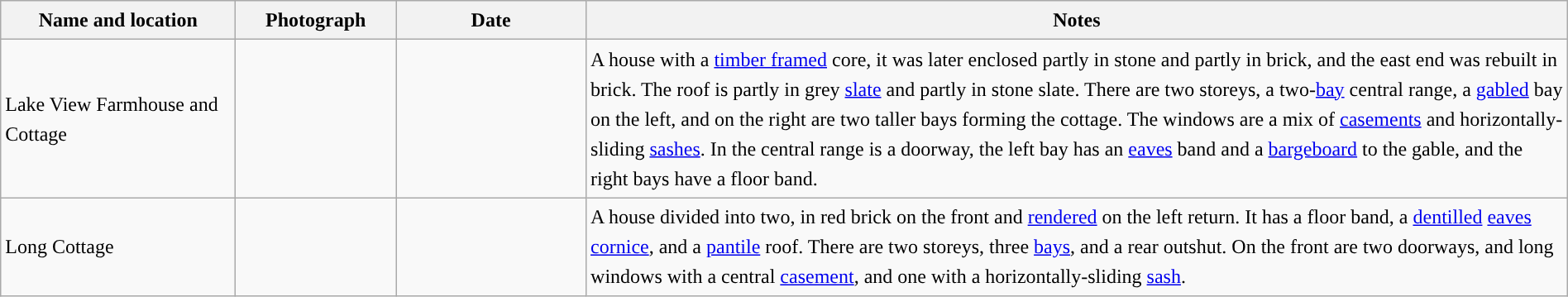<table class="wikitable sortable plainrowheaders" style="width:100%;border:0px;text-align:left;line-height:150%;">
<tr>
<th scope="col"  style="width:150px">Name and location</th>
<th scope="col"  style="width:100px" class="unsortable">Photograph</th>
<th scope="col"  style="width:120px">Date</th>
<th scope="col"  style="width:650px" class="unsortable">Notes</th>
</tr>
<tr>
<td>Lake View Farmhouse and Cottage<br><small></small></td>
<td></td>
<td align="center"></td>
<td>A house with a <a href='#'>timber framed</a> core, it was later enclosed partly in stone and partly in brick, and the east end was rebuilt in brick.  The roof is partly in grey <a href='#'>slate</a> and partly in stone slate.  There are two storeys, a two-<a href='#'>bay</a> central range, a <a href='#'>gabled</a> bay on the left, and on the right are two taller bays forming the cottage.  The windows are a mix of <a href='#'>casements</a> and horizontally-sliding <a href='#'>sashes</a>.  In the central range is a doorway, the left bay has an <a href='#'>eaves</a> band and a <a href='#'>bargeboard</a> to the gable, and the right bays have a floor band.</td>
</tr>
<tr>
<td>Long Cottage<br><small></small></td>
<td></td>
<td align="center"></td>
<td>A house divided into two, in red brick on the front and <a href='#'>rendered</a> on the left return. It has a floor band, a <a href='#'>dentilled</a> <a href='#'>eaves</a> <a href='#'>cornice</a>, and a <a href='#'>pantile</a> roof.  There are two storeys, three <a href='#'>bays</a>, and a rear outshut.  On the front are two doorways, and long windows with a central <a href='#'>casement</a>, and one with a horizontally-sliding <a href='#'>sash</a>.</td>
</tr>
<tr>
</tr>
</table>
